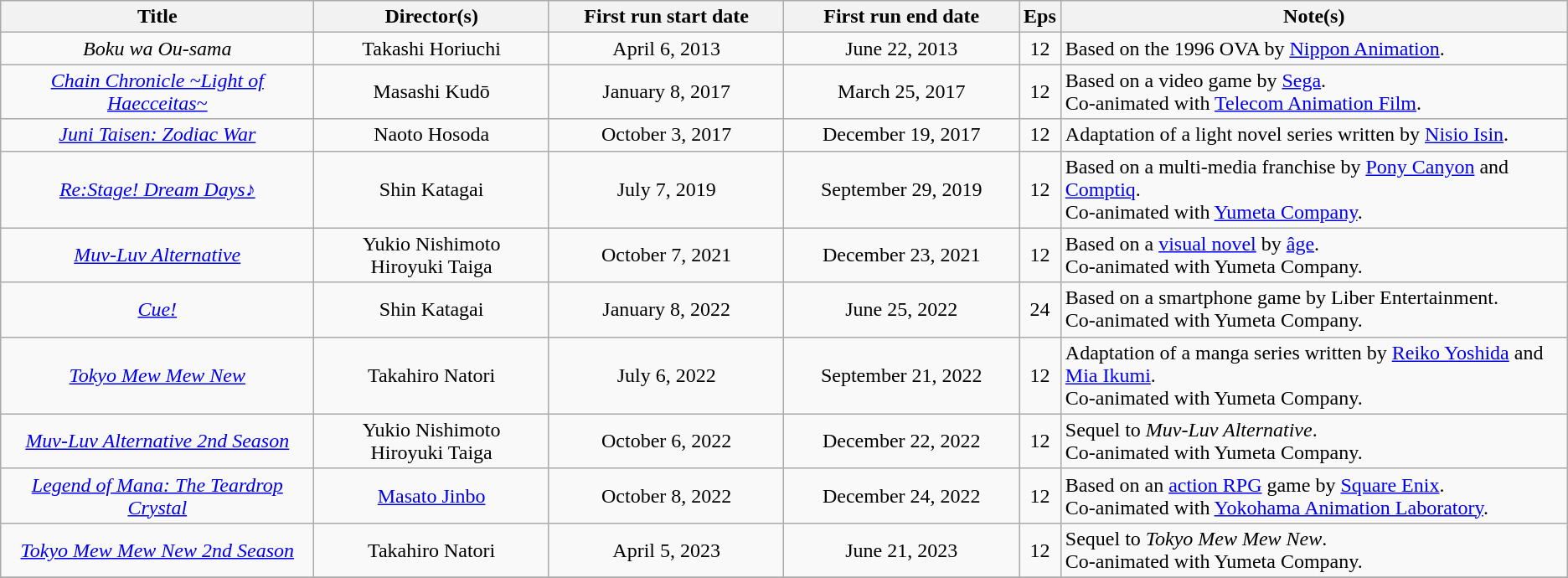<table class="wikitable sortable" style="text-align:center; margin=auto; ">
<tr>
<th scope="col" width=20%>Title</th>
<th scope="col" width=15%>Director(s)</th>
<th scope="col" width=15%>First run start date</th>
<th scope="col" width=15%>First run end date</th>
<th scope="col" class="unsortable">Eps</th>
<th scope="col" class="unsortable">Note(s)</th>
</tr>
<tr>
<td><em>Boku wa Ou-sama</em></td>
<td>Takashi Horiuchi</td>
<td>April 6, 2013</td>
<td>June 22, 2013</td>
<td>12</td>
<td style="text-align:left;">Based on the 1996 OVA by <a href='#'>Nippon Animation</a>.</td>
</tr>
<tr>
<td><em><a href='#'>Chain Chronicle ~Light of Haecceitas~</a></em></td>
<td>Masashi Kudō</td>
<td>January 8, 2017</td>
<td>March 25, 2017</td>
<td>12</td>
<td style="text-align:left;">Based on a video game by <a href='#'>Sega</a>.<br>Co-animated with <a href='#'>Telecom Animation Film</a>.</td>
</tr>
<tr>
<td><em><a href='#'>Juni Taisen: Zodiac War</a></em></td>
<td>Naoto Hosoda</td>
<td>October 3, 2017</td>
<td>December 19, 2017</td>
<td>12</td>
<td style="text-align:left;">Adaptation of a light novel series written by <a href='#'>Nisio Isin</a>.</td>
</tr>
<tr>
<td><em><a href='#'>Re:Stage! Dream Days♪</a></em></td>
<td>Shin Katagai</td>
<td>July 7, 2019</td>
<td>September 29, 2019</td>
<td>12</td>
<td style="text-align:left;">Based on a multi-media franchise by <a href='#'>Pony Canyon</a> and <a href='#'>Comptiq</a>.<br>Co-animated with <a href='#'>Yumeta Company</a>.</td>
</tr>
<tr>
<td><em><a href='#'>Muv-Luv Alternative</a></em></td>
<td>Yukio Nishimoto<br>Hiroyuki Taiga</td>
<td>October 7, 2021</td>
<td>December 23, 2021</td>
<td>12</td>
<td style="text-align:left;">Based on a <a href='#'>visual novel</a> by <a href='#'>âge</a>.<br>Co-animated with Yumeta Company.</td>
</tr>
<tr>
<td><em><a href='#'>Cue!</a></em></td>
<td>Shin Katagai</td>
<td>January 8, 2022</td>
<td>June 25, 2022</td>
<td>24</td>
<td style="text-align:left;">Based on a smartphone game by Liber Entertainment.<br>Co-animated with Yumeta Company.</td>
</tr>
<tr>
<td><em><a href='#'>Tokyo Mew Mew New</a></em></td>
<td>Takahiro Natori</td>
<td>July 6, 2022</td>
<td>September 21, 2022</td>
<td>12</td>
<td style="text-align:left;">Adaptation of a manga series written by <a href='#'>Reiko Yoshida</a> and <a href='#'>Mia Ikumi</a>.<br>Co-animated with Yumeta Company.</td>
</tr>
<tr>
<td><em><a href='#'>Muv-Luv Alternative 2nd Season</a></em></td>
<td>Yukio Nishimoto<br>Hiroyuki Taiga</td>
<td>October 6, 2022</td>
<td>December 22, 2022</td>
<td>12</td>
<td style="text-align:left;">Sequel to <em>Muv-Luv Alternative</em>.<br>Co-animated with Yumeta Company.</td>
</tr>
<tr>
<td><em><a href='#'>Legend of Mana: The Teardrop Crystal</a></em></td>
<td><a href='#'>Masato Jinbo</a></td>
<td>October 8, 2022</td>
<td>December 24, 2022</td>
<td>12</td>
<td style="text-align:left;">Based on an <a href='#'>action RPG</a> game by <a href='#'>Square Enix</a>.<br>Co-animated with <a href='#'>Yokohama Animation Laboratory</a>.</td>
</tr>
<tr>
<td><em><a href='#'>Tokyo Mew Mew New 2nd Season</a></em></td>
<td>Takahiro Natori</td>
<td>April 5, 2023</td>
<td>June 21, 2023</td>
<td>12</td>
<td style="text-align:left;">Sequel to <em>Tokyo Mew Mew New</em>.<br>Co-animated with Yumeta Company.</td>
</tr>
<tr>
</tr>
</table>
